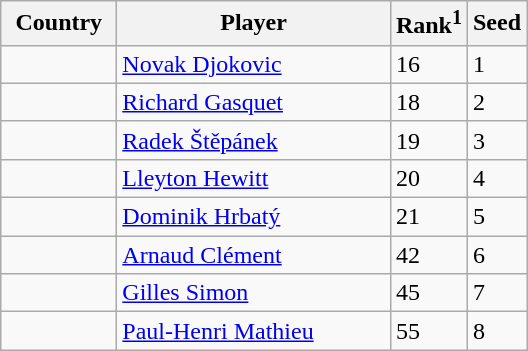<table class="sortable wikitable">
<tr>
<th width="70">Country</th>
<th width="175">Player</th>
<th>Rank<sup>1</sup></th>
<th>Seed</th>
</tr>
<tr>
<td></td>
<td><a href='#'>Novak Djokovic</a></td>
<td>16</td>
<td>1</td>
</tr>
<tr>
<td></td>
<td><a href='#'>Richard Gasquet</a></td>
<td>18</td>
<td>2</td>
</tr>
<tr>
<td></td>
<td><a href='#'>Radek Štěpánek</a></td>
<td>19</td>
<td>3</td>
</tr>
<tr>
<td></td>
<td><a href='#'>Lleyton Hewitt</a></td>
<td>20</td>
<td>4</td>
</tr>
<tr>
<td></td>
<td><a href='#'>Dominik Hrbatý</a></td>
<td>21</td>
<td>5</td>
</tr>
<tr>
<td></td>
<td><a href='#'>Arnaud Clément</a></td>
<td>42</td>
<td>6</td>
</tr>
<tr>
<td></td>
<td><a href='#'>Gilles Simon</a></td>
<td>45</td>
<td>7</td>
</tr>
<tr>
<td></td>
<td><a href='#'>Paul-Henri Mathieu</a></td>
<td>55</td>
<td>8</td>
</tr>
</table>
